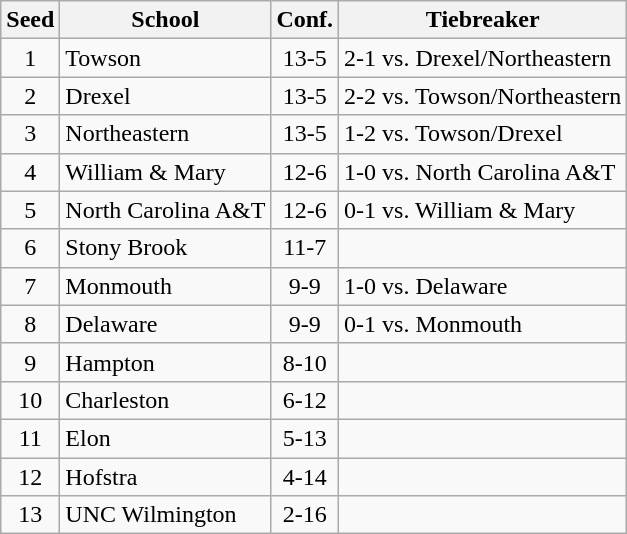<table class="wikitable" style="text-align:center">
<tr>
<th>Seed</th>
<th>School</th>
<th>Conf.</th>
<th>Tiebreaker</th>
</tr>
<tr>
<td>1</td>
<td align=left>Towson</td>
<td>13-5</td>
<td align=left>2-1 vs. Drexel/Northeastern</td>
</tr>
<tr>
<td>2</td>
<td align=left>Drexel</td>
<td>13-5</td>
<td align=left>2-2 vs. Towson/Northeastern</td>
</tr>
<tr>
<td>3</td>
<td align=left>Northeastern</td>
<td>13-5</td>
<td align=left>1-2 vs. Towson/Drexel</td>
</tr>
<tr>
<td>4</td>
<td align=left>William & Mary</td>
<td>12-6</td>
<td align=left>1-0 vs. North Carolina A&T</td>
</tr>
<tr>
<td>5</td>
<td align=left>North Carolina A&T</td>
<td>12-6</td>
<td align=left>0-1 vs. William & Mary</td>
</tr>
<tr>
<td>6</td>
<td align=left>Stony Brook</td>
<td>11-7</td>
<td align=left></td>
</tr>
<tr>
<td>7</td>
<td align=left>Monmouth</td>
<td>9-9</td>
<td align=left>1-0 vs. Delaware</td>
</tr>
<tr>
<td>8</td>
<td align=left>Delaware</td>
<td>9-9</td>
<td align=left>0-1 vs. Monmouth</td>
</tr>
<tr>
<td>9</td>
<td align=left>Hampton</td>
<td>8-10</td>
<td align=left></td>
</tr>
<tr>
<td>10</td>
<td align=left>Charleston</td>
<td>6-12</td>
<td align=left></td>
</tr>
<tr>
<td>11</td>
<td align=left>Elon</td>
<td>5-13</td>
<td align=left></td>
</tr>
<tr>
<td>12</td>
<td align=left>Hofstra</td>
<td>4-14</td>
<td align=left></td>
</tr>
<tr>
<td>13</td>
<td align=left>UNC Wilmington</td>
<td>2-16</td>
<td align=left></td>
</tr>
</table>
